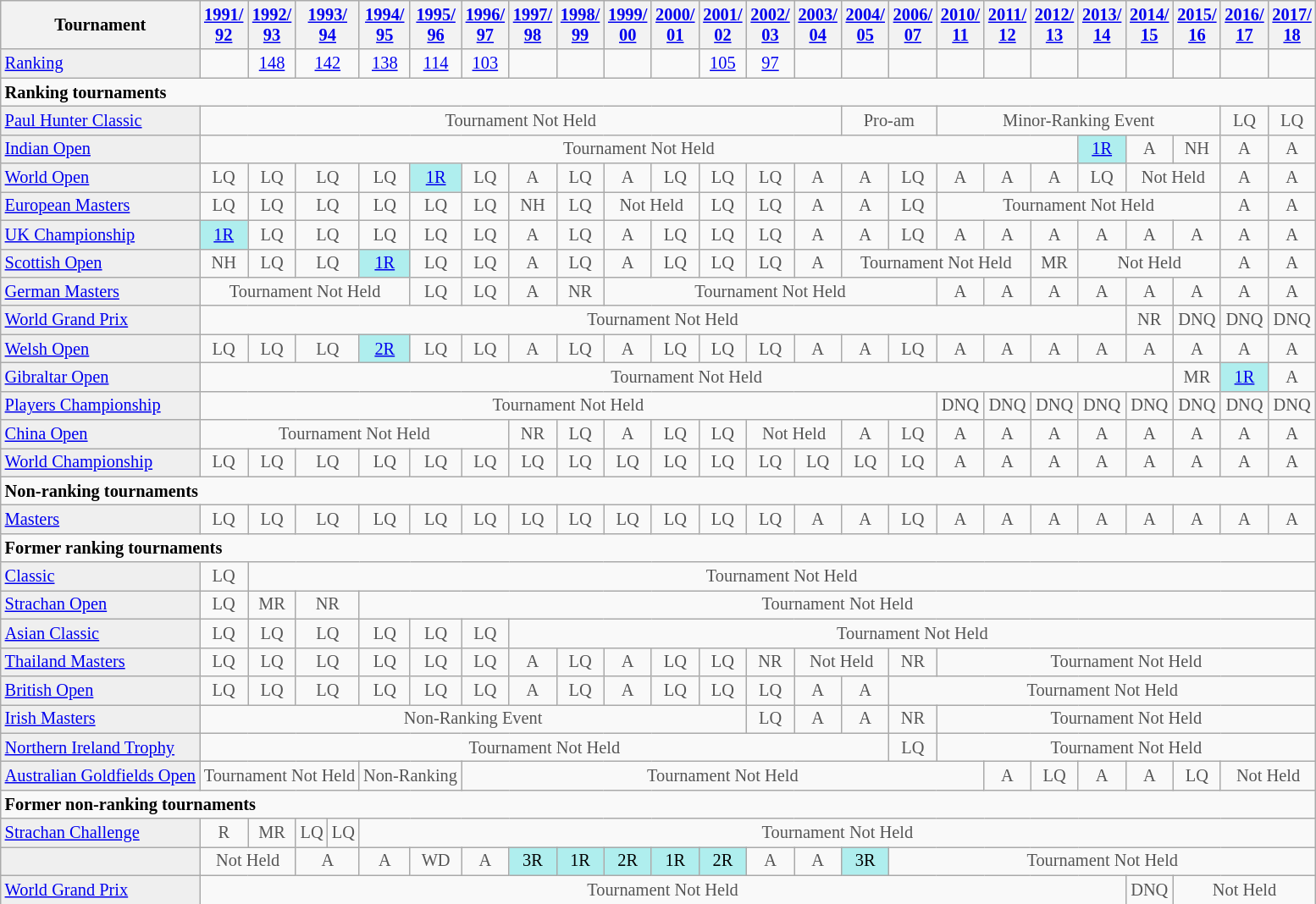<table class="wikitable" style="font-size:85%;">
<tr>
<th>Tournament</th>
<th><a href='#'>1991/<br>92</a></th>
<th><a href='#'>1992/<br>93</a></th>
<th colspan="2"><a href='#'>1993/<br>94</a></th>
<th><a href='#'>1994/<br>95</a></th>
<th><a href='#'>1995/<br>96</a></th>
<th><a href='#'>1996/<br>97</a></th>
<th><a href='#'>1997/<br>98</a></th>
<th><a href='#'>1998/<br>99</a></th>
<th><a href='#'>1999/<br>00</a></th>
<th><a href='#'>2000/<br>01</a></th>
<th><a href='#'>2001/<br>02</a></th>
<th><a href='#'>2002/<br>03</a></th>
<th><a href='#'>2003/<br>04</a></th>
<th><a href='#'>2004/<br>05</a></th>
<th><a href='#'>2006/<br>07</a></th>
<th><a href='#'>2010/<br>11</a></th>
<th><a href='#'>2011/<br>12</a></th>
<th><a href='#'>2012/<br>13</a></th>
<th><a href='#'>2013/<br>14</a></th>
<th><a href='#'>2014/<br>15</a></th>
<th><a href='#'>2015/<br>16</a></th>
<th><a href='#'>2016/<br>17</a></th>
<th><a href='#'>2017/<br>18</a></th>
</tr>
<tr>
<td style="background:#EFEFEF;"><a href='#'>Ranking</a></td>
<td align="center"></td>
<td align="center"><a href='#'>148</a></td>
<td align="center" colspan="2"><a href='#'>142</a></td>
<td align="center"><a href='#'>138</a></td>
<td align="center"><a href='#'>114</a></td>
<td align="center"><a href='#'>103</a></td>
<td align="center"></td>
<td align="center"></td>
<td align="center"></td>
<td align="center"></td>
<td align="center"><a href='#'>105</a></td>
<td align="center"><a href='#'>97</a></td>
<td align="center"></td>
<td align="center"></td>
<td align="center"></td>
<td align="center"></td>
<td align="center"></td>
<td align="center"></td>
<td align="center"></td>
<td align="center"></td>
<td align="center"></td>
<td align="center"></td>
<td align="center"></td>
</tr>
<tr>
<td colspan="30"><strong>Ranking tournaments</strong></td>
</tr>
<tr>
<td style="background:#EFEFEF;"><a href='#'>Paul Hunter Classic</a></td>
<td align="center" colspan="14" style="color:#555555;">Tournament Not Held</td>
<td align="center" colspan="2" style="color:#555555;">Pro-am</td>
<td align="center" colspan="6" style="color:#555555;">Minor-Ranking Event</td>
<td align="center" style="color:#555555;">LQ</td>
<td align="center" style="color:#555555;">LQ</td>
</tr>
<tr>
<td style="background:#EFEFEF;"><a href='#'>Indian Open</a></td>
<td align="center" colspan="19" style="color:#555555;">Tournament Not Held</td>
<td align="center" style="background:#afeeee;"><a href='#'>1R</a></td>
<td align="center" style="color:#555555;">A</td>
<td align="center" style="color:#555555;">NH</td>
<td align="center" style="color:#555555;">A</td>
<td align="center" style="color:#555555;">A</td>
</tr>
<tr>
<td style="background:#EFEFEF;"><a href='#'>World Open</a></td>
<td align="center" style="color:#555555;">LQ</td>
<td align="center" style="color:#555555;">LQ</td>
<td align="center" colspan="2" style="color:#555555;">LQ</td>
<td align="center" style="color:#555555;">LQ</td>
<td align="center" style="background:#afeeee;"><a href='#'>1R</a></td>
<td align="center" style="color:#555555;">LQ</td>
<td align="center" style="color:#555555;">A</td>
<td align="center" style="color:#555555;">LQ</td>
<td align="center" style="color:#555555;">A</td>
<td align="center" style="color:#555555;">LQ</td>
<td align="center" style="color:#555555;">LQ</td>
<td align="center" style="color:#555555;">LQ</td>
<td align="center" style="color:#555555;">A</td>
<td align="center" style="color:#555555;">A</td>
<td align="center" style="color:#555555;">LQ</td>
<td align="center" style="color:#555555;">A</td>
<td align="center" style="color:#555555;">A</td>
<td align="center" style="color:#555555;">A</td>
<td align="center" style="color:#555555;">LQ</td>
<td align="center" colspan="2" style="color:#555555;">Not Held</td>
<td align="center" style="color:#555555;">A</td>
<td align="center" style="color:#555555;">A</td>
</tr>
<tr>
<td style="background:#EFEFEF;"><a href='#'>European Masters</a></td>
<td align="center" style="color:#555555;">LQ</td>
<td align="center" style="color:#555555;">LQ</td>
<td align="center" colspan="2" style="color:#555555;">LQ</td>
<td align="center" style="color:#555555;">LQ</td>
<td align="center" style="color:#555555;">LQ</td>
<td align="center" style="color:#555555;">LQ</td>
<td align="center" style="color:#555555;">NH</td>
<td align="center" style="color:#555555;">LQ</td>
<td align="center" colspan="2" style="color:#555555;">Not Held</td>
<td align="center" style="color:#555555;">LQ</td>
<td align="center" style="color:#555555;">LQ</td>
<td align="center" style="color:#555555;">A</td>
<td align="center" style="color:#555555;">A</td>
<td align="center" style="color:#555555;">LQ</td>
<td align="center" colspan="6" style="color:#555555;">Tournament Not Held</td>
<td align="center" style="color:#555555;">A</td>
<td align="center" style="color:#555555;">A</td>
</tr>
<tr>
<td style="background:#EFEFEF;"><a href='#'>UK Championship</a></td>
<td align="center" style="background:#afeeee;"><a href='#'>1R</a></td>
<td align="center" style="color:#555555;">LQ</td>
<td align="center" colspan="2" style="color:#555555;">LQ</td>
<td align="center" style="color:#555555;">LQ</td>
<td align="center" style="color:#555555;">LQ</td>
<td align="center" style="color:#555555;">LQ</td>
<td align="center" style="color:#555555;">A</td>
<td align="center" style="color:#555555;">LQ</td>
<td align="center" style="color:#555555;">A</td>
<td align="center" style="color:#555555;">LQ</td>
<td align="center" style="color:#555555;">LQ</td>
<td align="center" style="color:#555555;">LQ</td>
<td align="center" style="color:#555555;">A</td>
<td align="center" style="color:#555555;">A</td>
<td align="center" style="color:#555555;">LQ</td>
<td align="center" style="color:#555555;">A</td>
<td align="center" style="color:#555555;">A</td>
<td align="center" style="color:#555555;">A</td>
<td align="center" style="color:#555555;">A</td>
<td align="center" style="color:#555555;">A</td>
<td align="center" style="color:#555555;">A</td>
<td align="center" style="color:#555555;">A</td>
<td align="center" style="color:#555555;">A</td>
</tr>
<tr>
<td style="background:#EFEFEF;"><a href='#'>Scottish Open</a></td>
<td align="center" style="color:#555555;">NH</td>
<td align="center" style="color:#555555;">LQ</td>
<td align="center" colspan="2" style="color:#555555;">LQ</td>
<td align="center" style="background:#afeeee;"><a href='#'>1R</a></td>
<td align="center" style="color:#555555;">LQ</td>
<td align="center" style="color:#555555;">LQ</td>
<td align="center" style="color:#555555;">A</td>
<td align="center" style="color:#555555;">LQ</td>
<td align="center" style="color:#555555;">A</td>
<td align="center" style="color:#555555;">LQ</td>
<td align="center" style="color:#555555;">LQ</td>
<td align="center" style="color:#555555;">LQ</td>
<td align="center" style="color:#555555;">A</td>
<td align="center" colspan="4" style="color:#555555;">Tournament Not Held</td>
<td align="center" style="color:#555555;">MR</td>
<td align="center" colspan="3" style="color:#555555;">Not Held</td>
<td align="center" style="color:#555555;">A</td>
<td align="center" style="color:#555555;">A</td>
</tr>
<tr>
<td style="background:#EFEFEF;"><a href='#'>German Masters</a></td>
<td align="center" colspan="5" style="color:#555555;">Tournament Not Held</td>
<td align="center" style="color:#555555;">LQ</td>
<td align="center" style="color:#555555;">LQ</td>
<td align="center" style="color:#555555;">A</td>
<td align="center" style="color:#555555;">NR</td>
<td align="center" colspan="7" style="color:#555555;">Tournament Not Held</td>
<td align="center" style="color:#555555;">A</td>
<td align="center" style="color:#555555;">A</td>
<td align="center" style="color:#555555;">A</td>
<td align="center" style="color:#555555;">A</td>
<td align="center" style="color:#555555;">A</td>
<td align="center" style="color:#555555;">A</td>
<td align="center" style="color:#555555;">A</td>
<td align="center" style="color:#555555;">A</td>
</tr>
<tr>
<td style="background:#EFEFEF;"><a href='#'>World Grand Prix</a></td>
<td align="center" colspan="20" style="color:#555555;">Tournament Not Held</td>
<td align="center" style="color:#555555;">NR</td>
<td align="center" style="color:#555555;">DNQ</td>
<td align="center" style="color:#555555;">DNQ</td>
<td align="center" style="color:#555555;">DNQ</td>
</tr>
<tr>
<td style="background:#EFEFEF;"><a href='#'>Welsh Open</a></td>
<td align="center" style="color:#555555;">LQ</td>
<td align="center" style="color:#555555;">LQ</td>
<td align="center" colspan="2" style="color:#555555;">LQ</td>
<td align="center" style="background:#afeeee;"><a href='#'>2R</a></td>
<td align="center" style="color:#555555;">LQ</td>
<td align="center" style="color:#555555;">LQ</td>
<td align="center" style="color:#555555;">A</td>
<td align="center" style="color:#555555;">LQ</td>
<td align="center" style="color:#555555;">A</td>
<td align="center" style="color:#555555;">LQ</td>
<td align="center" style="color:#555555;">LQ</td>
<td align="center" style="color:#555555;">LQ</td>
<td align="center" style="color:#555555;">A</td>
<td align="center" style="color:#555555;">A</td>
<td align="center" style="color:#555555;">LQ</td>
<td align="center" style="color:#555555;">A</td>
<td align="center" style="color:#555555;">A</td>
<td align="center" style="color:#555555;">A</td>
<td align="center" style="color:#555555;">A</td>
<td align="center" style="color:#555555;">A</td>
<td align="center" style="color:#555555;">A</td>
<td align="center" style="color:#555555;">A</td>
<td align="center" style="color:#555555;">A</td>
</tr>
<tr>
<td style="background:#EFEFEF;"><a href='#'>Gibraltar Open</a></td>
<td align="center" colspan="21" style="color:#555555;">Tournament Not Held</td>
<td align="center" style="color:#555555;">MR</td>
<td align="center" style="background:#afeeee;"><a href='#'>1R</a></td>
<td align="center" style="color:#555555;">A</td>
</tr>
<tr>
<td style="background:#EFEFEF;"><a href='#'>Players Championship</a></td>
<td align="center" colspan="16" style="color:#555555;">Tournament Not Held</td>
<td align="center" style="color:#555555;">DNQ</td>
<td align="center" style="color:#555555;">DNQ</td>
<td align="center" style="color:#555555;">DNQ</td>
<td align="center" style="color:#555555;">DNQ</td>
<td align="center" style="color:#555555;">DNQ</td>
<td align="center" style="color:#555555;">DNQ</td>
<td align="center" style="color:#555555;">DNQ</td>
<td align="center" style="color:#555555;">DNQ</td>
</tr>
<tr>
<td style="background:#EFEFEF;"><a href='#'>China Open</a></td>
<td align="center" colspan="7" style="color:#555555;">Tournament Not Held</td>
<td align="center" style="color:#555555;">NR</td>
<td align="center" style="color:#555555;">LQ</td>
<td align="center" style="color:#555555;">A</td>
<td align="center" style="color:#555555;">LQ</td>
<td align="center" style="color:#555555;">LQ</td>
<td align="center" colspan="2" style="color:#555555;">Not Held</td>
<td align="center" style="color:#555555;">A</td>
<td align="center" style="color:#555555;">LQ</td>
<td align="center" style="color:#555555;">A</td>
<td align="center" style="color:#555555;">A</td>
<td align="center" style="color:#555555;">A</td>
<td align="center" style="color:#555555;">A</td>
<td align="center" style="color:#555555;">A</td>
<td align="center" style="color:#555555;">A</td>
<td align="center" style="color:#555555;">A</td>
<td align="center" style="color:#555555;">A</td>
</tr>
<tr>
<td style="background:#EFEFEF;"><a href='#'>World Championship</a></td>
<td align="center" style="color:#555555;">LQ</td>
<td align="center" style="color:#555555;">LQ</td>
<td align="center" colspan="2" style="color:#555555;">LQ</td>
<td align="center" style="color:#555555;">LQ</td>
<td align="center" style="color:#555555;">LQ</td>
<td align="center" style="color:#555555;">LQ</td>
<td align="center" style="color:#555555;">LQ</td>
<td align="center" style="color:#555555;">LQ</td>
<td align="center" style="color:#555555;">LQ</td>
<td align="center" style="color:#555555;">LQ</td>
<td align="center" style="color:#555555;">LQ</td>
<td align="center" style="color:#555555;">LQ</td>
<td align="center" style="color:#555555;">LQ</td>
<td align="center" style="color:#555555;">LQ</td>
<td align="center" style="color:#555555;">LQ</td>
<td align="center" style="color:#555555;">A</td>
<td align="center" style="color:#555555;">A</td>
<td align="center" style="color:#555555;">A</td>
<td align="center" style="color:#555555;">A</td>
<td align="center" style="color:#555555;">A</td>
<td align="center" style="color:#555555;">A</td>
<td align="center" style="color:#555555;">A</td>
<td align="center" style="color:#555555;">A</td>
</tr>
<tr>
<td colspan="30"><strong>Non-ranking tournaments</strong></td>
</tr>
<tr>
<td style="background:#EFEFEF;"><a href='#'>Masters</a></td>
<td align="center" style="color:#555555;">LQ</td>
<td align="center" style="color:#555555;">LQ</td>
<td align="center" colspan="2" style="color:#555555;">LQ</td>
<td align="center" style="color:#555555;">LQ</td>
<td align="center" style="color:#555555;">LQ</td>
<td align="center" style="color:#555555;">LQ</td>
<td align="center" style="color:#555555;">LQ</td>
<td align="center" style="color:#555555;">LQ</td>
<td align="center" style="color:#555555;">LQ</td>
<td align="center" style="color:#555555;">LQ</td>
<td align="center" style="color:#555555;">LQ</td>
<td align="center" style="color:#555555;">LQ</td>
<td align="center" style="color:#555555;">A</td>
<td align="center" style="color:#555555;">A</td>
<td align="center" style="color:#555555;">LQ</td>
<td align="center" style="color:#555555;">A</td>
<td align="center" style="color:#555555;">A</td>
<td align="center" style="color:#555555;">A</td>
<td align="center" style="color:#555555;">A</td>
<td align="center" style="color:#555555;">A</td>
<td align="center" style="color:#555555;">A</td>
<td align="center" style="color:#555555;">A</td>
<td align="center" style="color:#555555;">A</td>
</tr>
<tr>
<td colspan="30"><strong>Former ranking tournaments</strong></td>
</tr>
<tr>
<td style="background:#EFEFEF;"><a href='#'>Classic</a></td>
<td align="center" style="color:#555555;">LQ</td>
<td align="center" colspan="30" style="color:#555555;">Tournament Not Held</td>
</tr>
<tr>
<td style="background:#EFEFEF;"><a href='#'>Strachan Open</a></td>
<td align="center" style="color:#555555;">LQ</td>
<td align="center" style="color:#555555;">MR</td>
<td align="center" colspan="2" style="color:#555555;">NR</td>
<td align="center" colspan="30" style="color:#555555;">Tournament Not Held</td>
</tr>
<tr>
<td style="background:#EFEFEF;"><a href='#'>Asian Classic</a></td>
<td align="center" style="color:#555555;">LQ</td>
<td align="center" style="color:#555555;">LQ</td>
<td align="center" colspan="2" style="color:#555555;">LQ</td>
<td align="center" style="color:#555555;">LQ</td>
<td align="center" style="color:#555555;">LQ</td>
<td align="center" style="color:#555555;">LQ</td>
<td align="center" colspan="30" style="color:#555555;">Tournament Not Held</td>
</tr>
<tr>
<td style="background:#EFEFEF;"><a href='#'>Thailand Masters</a></td>
<td align="center" style="color:#555555;">LQ</td>
<td align="center" style="color:#555555;">LQ</td>
<td align="center" colspan="2" style="color:#555555;">LQ</td>
<td align="center" style="color:#555555;">LQ</td>
<td align="center" style="color:#555555;">LQ</td>
<td align="center" style="color:#555555;">LQ</td>
<td align="center" style="color:#555555;">A</td>
<td align="center" style="color:#555555;">LQ</td>
<td align="center" style="color:#555555;">A</td>
<td align="center" style="color:#555555;">LQ</td>
<td align="center" style="color:#555555;">LQ</td>
<td align="center" style="color:#555555;">NR</td>
<td align="center" colspan="2" style="color:#555555;">Not Held</td>
<td align="center" style="color:#555555;">NR</td>
<td align="center" colspan="30" style="color:#555555;">Tournament Not Held</td>
</tr>
<tr>
<td style="background:#EFEFEF;"><a href='#'>British Open</a></td>
<td align="center" style="color:#555555;">LQ</td>
<td align="center" style="color:#555555;">LQ</td>
<td align="center" colspan="2" style="color:#555555;">LQ</td>
<td align="center" style="color:#555555;">LQ</td>
<td align="center" style="color:#555555;">LQ</td>
<td align="center" style="color:#555555;">LQ</td>
<td align="center" style="color:#555555;">A</td>
<td align="center" style="color:#555555;">LQ</td>
<td align="center" style="color:#555555;">A</td>
<td align="center" style="color:#555555;">LQ</td>
<td align="center" style="color:#555555;">LQ</td>
<td align="center" style="color:#555555;">LQ</td>
<td align="center" style="color:#555555;">A</td>
<td align="center" style="color:#555555;">A</td>
<td align="center" colspan="30" style="color:#555555;">Tournament Not Held</td>
</tr>
<tr>
<td style="background:#EFEFEF;"><a href='#'>Irish Masters</a></td>
<td align="center" colspan="12" style="color:#555555;">Non-Ranking Event</td>
<td align="center" style="color:#555555;">LQ</td>
<td align="center" style="color:#555555;">A</td>
<td align="center" style="color:#555555;">A</td>
<td align="center" style="color:#555555;">NR</td>
<td align="center" colspan="30" style="color:#555555;">Tournament Not Held</td>
</tr>
<tr>
<td style="background:#EFEFEF;"><a href='#'>Northern Ireland Trophy</a></td>
<td align="center" colspan="15" style="color:#555555;">Tournament Not Held</td>
<td align="center" style="color:#555555;">LQ</td>
<td align="center" colspan="30" style="color:#555555;">Tournament Not Held</td>
</tr>
<tr>
<td style="background:#EFEFEF;"><a href='#'>Australian Goldfields Open</a></td>
<td align="center" colspan="4" style="color:#555555;">Tournament Not Held</td>
<td align="center" colspan="2" style="color:#555555;">Non-Ranking</td>
<td align="center" colspan="11" style="color:#555555;">Tournament Not Held</td>
<td align="center" style="color:#555555;">A</td>
<td align="center" style="color:#555555;">LQ</td>
<td align="center" style="color:#555555;">A</td>
<td align="center" style="color:#555555;">A</td>
<td align="center" style="color:#555555;">LQ</td>
<td align="center" colspan="30" style="color:#555555;">Not Held</td>
</tr>
<tr>
<td colspan="30"><strong>Former non-ranking tournaments</strong></td>
</tr>
<tr>
<td style="background:#EFEFEF;"><a href='#'>Strachan Challenge</a></td>
<td align="center" style="color:#555555;">R</td>
<td align="center" style="color:#555555;">MR</td>
<td align="center" style="color:#555555;">LQ</td>
<td align="center" style="color:#555555;">LQ</td>
<td align="center" colspan="30" style="color:#555555;">Tournament Not Held</td>
</tr>
<tr>
<td style="background:#EFEFEF;"></td>
<td align="center" colspan="2" style="color:#555555;">Not Held</td>
<td align="center" colspan="2" style="color:#555555;">A</td>
<td align="center" style="color:#555555;">A</td>
<td align="center" style="color:#555555;">WD</td>
<td align="center" style="color:#555555;">A</td>
<td align="center" style="background:#afeeee;">3R</td>
<td align="center" style="background:#afeeee;">1R</td>
<td align="center" style="background:#afeeee;">2R</td>
<td align="center" style="background:#afeeee;">1R</td>
<td align="center" style="background:#afeeee;">2R</td>
<td align="center" style="color:#555555;">A</td>
<td align="center" style="color:#555555;">A</td>
<td align="center" style="background:#afeeee;">3R</td>
<td align="center" colspan="30" style="color:#555555;">Tournament Not Held</td>
</tr>
<tr>
<td style="background:#EFEFEF;"><a href='#'>World Grand Prix</a></td>
<td align="center" colspan="20" style="color:#555555;">Tournament Not Held</td>
<td align="center" style="color:#555555;">DNQ</td>
<td align="center" colspan="30" style="color:#555555;">Not Held</td>
</tr>
</table>
